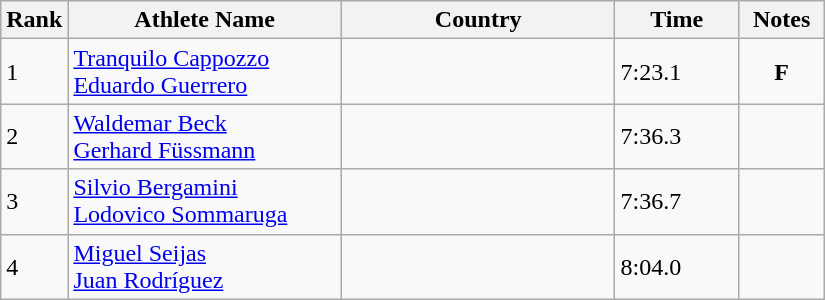<table class="wikitable">
<tr>
<th width=25>Rank</th>
<th width=175>Athlete Name</th>
<th width=175>Country</th>
<th width=75>Time</th>
<th width=50>Notes</th>
</tr>
<tr>
<td>1</td>
<td><a href='#'>Tranquilo Cappozzo</a><br><a href='#'>Eduardo Guerrero</a></td>
<td></td>
<td>7:23.1</td>
<td align=center><strong>F</strong></td>
</tr>
<tr>
<td>2</td>
<td><a href='#'>Waldemar Beck</a><br><a href='#'>Gerhard Füssmann</a></td>
<td></td>
<td>7:36.3</td>
<td></td>
</tr>
<tr>
<td>3</td>
<td><a href='#'>Silvio Bergamini</a><br><a href='#'>Lodovico Sommaruga</a></td>
<td></td>
<td>7:36.7</td>
<td></td>
</tr>
<tr>
<td>4</td>
<td><a href='#'>Miguel Seijas</a><br><a href='#'>Juan Rodríguez</a></td>
<td></td>
<td>8:04.0</td>
<td></td>
</tr>
</table>
